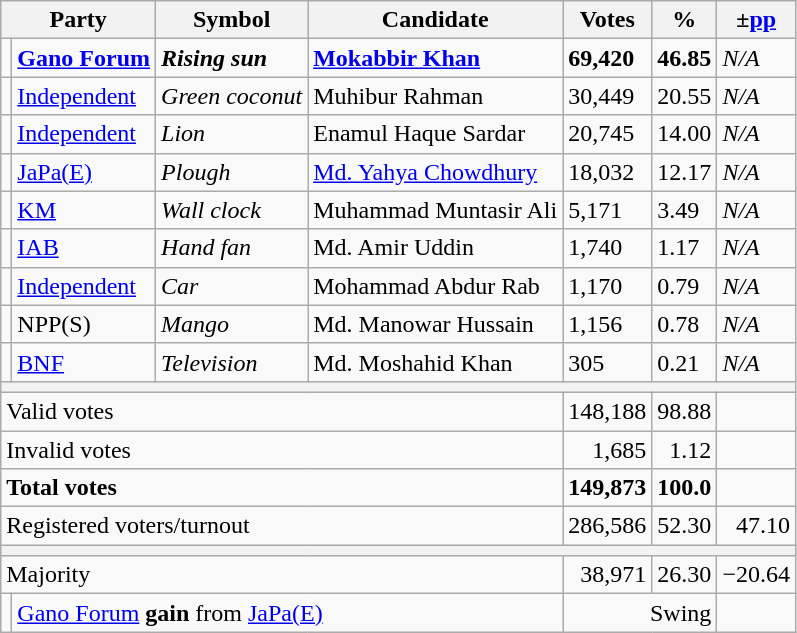<table class="wikitable defaultleft col5right col6right col7right">
<tr>
<th colspan="2">Party</th>
<th>Symbol</th>
<th>Candidate</th>
<th>Votes</th>
<th>%</th>
<th>±<a href='#'>pp</a></th>
</tr>
<tr>
<td></td>
<td><strong><a href='#'>Gano Forum</a></strong></td>
<td><strong><em>Rising sun</em></strong></td>
<td><strong><a href='#'>Mokabbir Khan</a></strong></td>
<td><strong>69,420</strong></td>
<td><strong>46.85</strong></td>
<td><em>N/A</em></td>
</tr>
<tr>
<td></td>
<td><a href='#'>Independent</a></td>
<td><em>Green coconut</em></td>
<td>Muhibur Rahman</td>
<td>30,449</td>
<td>20.55</td>
<td><em>N/A</em></td>
</tr>
<tr>
<td></td>
<td><a href='#'>Independent</a></td>
<td><em>Lion</em></td>
<td>Enamul Haque Sardar</td>
<td>20,745</td>
<td>14.00</td>
<td><em>N/A</em></td>
</tr>
<tr>
<td></td>
<td><a href='#'>JaPa(E)</a></td>
<td><em>Plough</em></td>
<td><a href='#'>Md. Yahya Chowdhury</a></td>
<td>18,032</td>
<td>12.17</td>
<td><em>N/A</em></td>
</tr>
<tr>
<td></td>
<td><a href='#'>KM</a></td>
<td><em>Wall clock</em></td>
<td>Muhammad Muntasir Ali</td>
<td>5,171</td>
<td>3.49</td>
<td><em>N/A</em></td>
</tr>
<tr>
<td></td>
<td><a href='#'>IAB</a></td>
<td><em>Hand fan</em></td>
<td>Md. Amir Uddin</td>
<td>1,740</td>
<td>1.17</td>
<td><em>N/A</em></td>
</tr>
<tr>
<td></td>
<td><a href='#'>Independent</a></td>
<td><em>Car</em></td>
<td>Mohammad Abdur Rab</td>
<td>1,170</td>
<td>0.79</td>
<td><em>N/A</em></td>
</tr>
<tr>
<td></td>
<td>NPP(S)</td>
<td><em>Mango</em></td>
<td>Md. Manowar Hussain</td>
<td>1,156</td>
<td>0.78</td>
<td><em>N/A</em></td>
</tr>
<tr>
<td></td>
<td><a href='#'>BNF</a></td>
<td><em>Television</em></td>
<td>Md. Moshahid Khan</td>
<td>305</td>
<td>0.21</td>
<td><em>N/A</em></td>
</tr>
<tr>
<th colspan="7"></th>
</tr>
<tr>
<td colspan="4">Valid votes</td>
<td style= "text-align:right">148,188</td>
<td style= "text-align:right">98.88</td>
<td style= "text-align:right"></td>
</tr>
<tr>
<td colspan="4">Invalid votes</td>
<td style= "text-align:right">1,685</td>
<td style= "text-align:right">1.12</td>
<td style= "text-align:right"></td>
</tr>
<tr>
<td colspan="4"><strong>Total votes</strong></td>
<td style= "text-align:right"><strong>149,873</strong></td>
<td style= "text-align:right"><strong>100.0</strong></td>
<td style= "text-align:right"></td>
</tr>
<tr>
<td colspan="4">Registered voters/turnout</td>
<td style= "text-align:right">286,586</td>
<td style= "text-align:right">52.30</td>
<td style= "text-align:right">47.10</td>
</tr>
<tr>
<th colspan="7"></th>
</tr>
<tr>
<td colspan="4">Majority</td>
<td style= "text-align:right">38,971</td>
<td style= "text-align:right">26.30</td>
<td style= "text-align:right">−20.64</td>
</tr>
<tr>
<td></td>
<td colspan="3"><a href='#'>Gano Forum</a> <strong>gain</strong> from <a href='#'>JaPa(E)</a></td>
<td style= "text-align:right" colspan="2">Swing</td>
<td style= "text-align:right"></td>
</tr>
</table>
